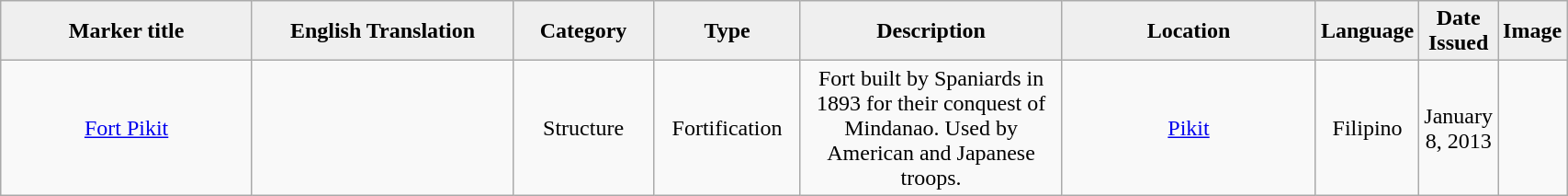<table class="wikitable" style="width:90%; text-align:center;">
<tr>
<th style="width:20%; background:#efefef;">Marker title</th>
<th style="width:20%; background:#efefef;">English Translation</th>
<th style="width:10%; background:#efefef;">Category</th>
<th style="width:10%; background:#efefef;">Type</th>
<th style="width:20%; background:#efefef;">Description</th>
<th style="width:20%; background:#efefef;">Location</th>
<th style="width:10%; background:#efefef;">Language</th>
<th style="width:10%; background:#efefef;">Date Issued</th>
<th style="width:10%; background:#efefef;">Image</th>
</tr>
<tr>
<td><a href='#'>Fort Pikit</a></td>
<td></td>
<td>Structure</td>
<td>Fortification</td>
<td>Fort built by Spaniards in 1893 for their conquest of Mindanao. Used by American and Japanese troops.</td>
<td><a href='#'>Pikit</a></td>
<td>Filipino</td>
<td>January 8, 2013</td>
<td></td>
</tr>
</table>
